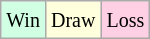<table class="wikitable">
<tr>
<td style="background-color: #d0ffe3;"><small>Win</small></td>
<td style="background-color: #ffffdd;"><small>Draw</small></td>
<td style="background-color: #ffd0e3;"><small>Loss</small></td>
</tr>
</table>
